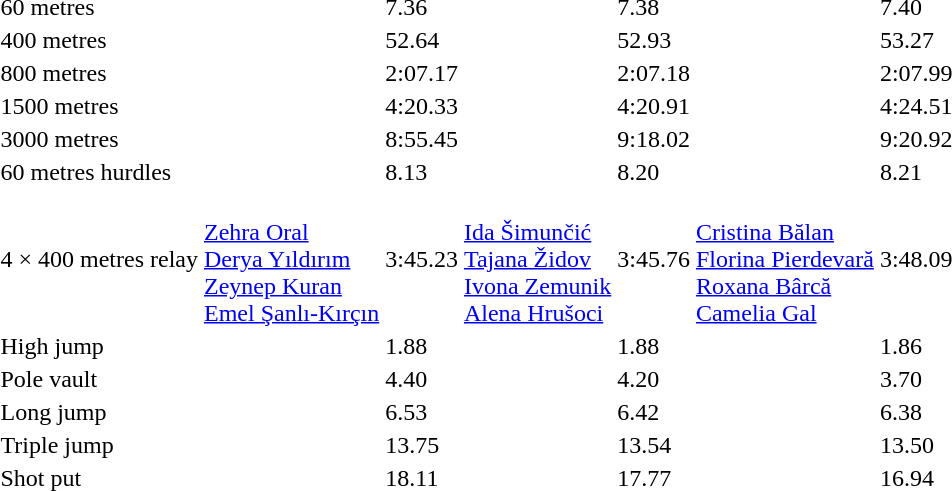<table>
<tr>
<td>60 metres</td>
<td></td>
<td>7.36</td>
<td></td>
<td>7.38</td>
<td></td>
<td>7.40</td>
</tr>
<tr>
<td>400 metres</td>
<td></td>
<td>52.64</td>
<td></td>
<td>52.93</td>
<td></td>
<td>53.27</td>
</tr>
<tr>
<td>800 metres</td>
<td></td>
<td>2:07.17</td>
<td></td>
<td>2:07.18</td>
<td></td>
<td>2:07.99</td>
</tr>
<tr>
<td>1500 metres</td>
<td></td>
<td>4:20.33</td>
<td></td>
<td>4:20.91</td>
<td></td>
<td>4:24.51</td>
</tr>
<tr>
<td>3000 metres</td>
<td></td>
<td>8:55.45</td>
<td></td>
<td>9:18.02</td>
<td></td>
<td>9:20.92</td>
</tr>
<tr>
<td>60 metres hurdles</td>
<td></td>
<td>8.13</td>
<td></td>
<td>8.20</td>
<td></td>
<td>8.21</td>
</tr>
<tr>
<td>4 × 400 metres relay</td>
<td><br><a href='#'>Zehra Oral</a><br><a href='#'>Derya Yıldırım</a><br><a href='#'>Zeynep Kuran</a><br><a href='#'>Emel Şanlı-Kırçın</a></td>
<td>3:45.23</td>
<td><br><a href='#'>Ida Šimunčić</a><br><a href='#'>Tajana Židov</a><br><a href='#'>Ivona Zemunik</a><br><a href='#'>Alena Hrušoci</a></td>
<td>3:45.76</td>
<td><br><a href='#'>Cristina Bălan</a><br><a href='#'>Florina Pierdevară</a><br><a href='#'>Roxana Bârcă</a><br><a href='#'>Camelia Gal</a></td>
<td>3:48.09</td>
</tr>
<tr>
<td>High jump</td>
<td></td>
<td>1.88</td>
<td></td>
<td>1.88</td>
<td></td>
<td>1.86</td>
</tr>
<tr>
<td>Pole vault</td>
<td></td>
<td>4.40</td>
<td></td>
<td>4.20</td>
<td></td>
<td>3.70</td>
</tr>
<tr>
<td>Long jump</td>
<td></td>
<td>6.53</td>
<td></td>
<td>6.42</td>
<td></td>
<td>6.38</td>
</tr>
<tr>
<td>Triple jump</td>
<td></td>
<td>13.75</td>
<td></td>
<td>13.54</td>
<td></td>
<td>13.50 </td>
</tr>
<tr>
<td>Shot put</td>
<td></td>
<td>18.11</td>
<td></td>
<td>17.77</td>
<td></td>
<td>16.94</td>
</tr>
</table>
